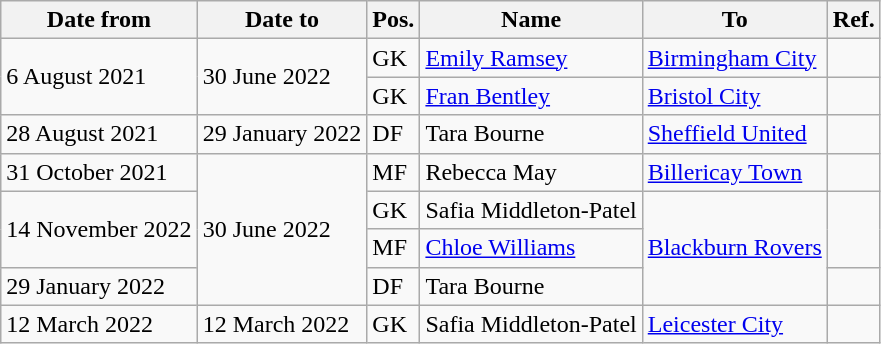<table class="wikitable">
<tr>
<th>Date from</th>
<th>Date to</th>
<th>Pos.</th>
<th>Name</th>
<th>To</th>
<th>Ref.</th>
</tr>
<tr>
<td rowspan="2">6 August 2021</td>
<td rowspan="2">30 June 2022</td>
<td>GK</td>
<td> <a href='#'>Emily Ramsey</a></td>
<td> <a href='#'>Birmingham City</a></td>
<td></td>
</tr>
<tr>
<td>GK</td>
<td> <a href='#'>Fran Bentley</a></td>
<td> <a href='#'>Bristol City</a></td>
<td></td>
</tr>
<tr>
<td>28 August 2021</td>
<td>29 January 2022</td>
<td>DF</td>
<td> Tara Bourne</td>
<td> <a href='#'>Sheffield United</a></td>
<td></td>
</tr>
<tr>
<td>31 October 2021</td>
<td rowspan="4">30 June 2022</td>
<td>MF</td>
<td> Rebecca May</td>
<td> <a href='#'>Billericay Town</a></td>
<td></td>
</tr>
<tr>
<td rowspan="2">14 November 2022</td>
<td>GK</td>
<td> Safia Middleton-Patel</td>
<td rowspan="3"> <a href='#'>Blackburn Rovers</a></td>
<td rowspan="2"></td>
</tr>
<tr>
<td>MF</td>
<td> <a href='#'>Chloe Williams</a></td>
</tr>
<tr>
<td>29 January 2022</td>
<td>DF</td>
<td> Tara Bourne</td>
<td></td>
</tr>
<tr>
<td>12 March 2022</td>
<td>12 March 2022</td>
<td>GK</td>
<td> Safia Middleton-Patel</td>
<td> <a href='#'>Leicester City</a></td>
<td></td>
</tr>
</table>
